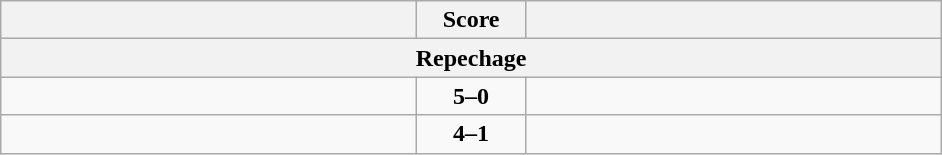<table class="wikitable" style="text-align: left;">
<tr>
<th align="right" width="270"></th>
<th width="65">Score</th>
<th align="left" width="270"></th>
</tr>
<tr>
<th colspan="3">Repechage</th>
</tr>
<tr>
<td><strong></strong></td>
<td align=center><strong>5–0</strong></td>
<td></td>
</tr>
<tr>
<td><strong></strong></td>
<td align=center><strong>4–1</strong></td>
<td></td>
</tr>
</table>
